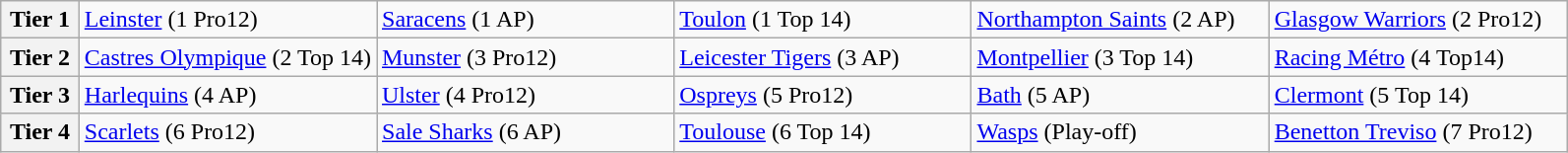<table class="wikitable">
<tr>
<th width=5%>Tier 1</th>
<td width=19%> <a href='#'>Leinster</a> (1 Pro12)</td>
<td width=19%> <a href='#'>Saracens</a> (1 AP)</td>
<td width=19%> <a href='#'>Toulon</a> (1 Top 14)</td>
<td width=19%> <a href='#'>Northampton Saints</a> (2 AP)</td>
<td width=19%> <a href='#'>Glasgow Warriors</a> (2 Pro12)</td>
</tr>
<tr>
<th width=5%>Tier 2</th>
<td width=19%> <a href='#'>Castres Olympique</a> (2 Top 14)</td>
<td width=19%> <a href='#'>Munster</a> (3 Pro12)</td>
<td width=19%> <a href='#'>Leicester Tigers</a> (3 AP)</td>
<td width=19%> <a href='#'>Montpellier</a> (3 Top 14)</td>
<td width=19%> <a href='#'>Racing Métro</a> (4 Top14)</td>
</tr>
<tr>
<th width=5%>Tier 3</th>
<td width=19%> <a href='#'>Harlequins</a> (4 AP)</td>
<td width=19%> <a href='#'>Ulster</a> (4 Pro12)</td>
<td width=19%> <a href='#'>Ospreys</a> (5 Pro12)</td>
<td width=19%> <a href='#'>Bath</a> (5 AP)</td>
<td width=19%> <a href='#'>Clermont</a> (5 Top 14)</td>
</tr>
<tr>
<th width=5%>Tier 4</th>
<td width=19%> <a href='#'>Scarlets</a> (6 Pro12)</td>
<td width=19%> <a href='#'>Sale Sharks</a> (6 AP)</td>
<td width=19%> <a href='#'>Toulouse</a> (6 Top 14)</td>
<td width=19%> <a href='#'>Wasps</a> (Play-off)</td>
<td width=19%> <a href='#'>Benetton Treviso</a> (7 Pro12)</td>
</tr>
</table>
